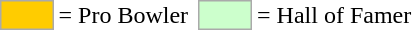<table>
<tr>
<td style="background-color:#FFCC00; border:1px solid #aaaaaa; width:2em;"></td>
<td>= Pro Bowler </td>
<td></td>
<td style="background-color:#CCFFCC; border:1px solid #aaaaaa; width:2em;"></td>
<td>= Hall of Famer</td>
</tr>
</table>
